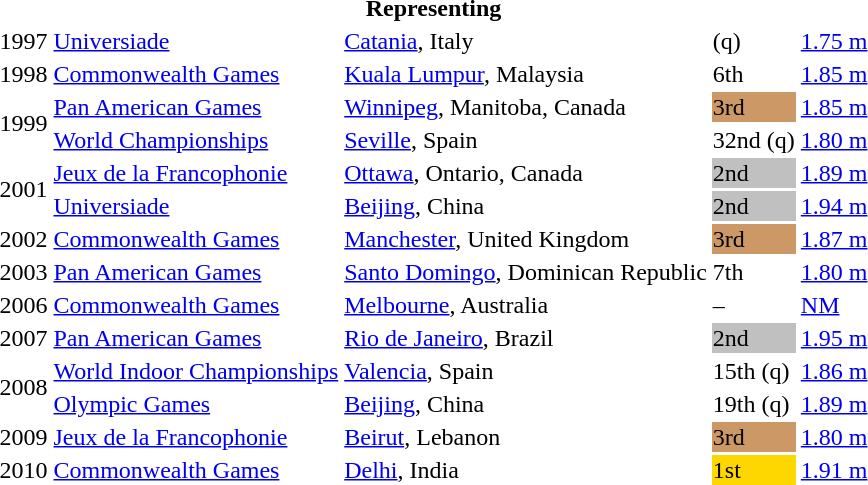<table>
<tr>
<th colspan="6">Representing </th>
</tr>
<tr>
<td>1997</td>
<td><a href='#'>Universiade</a></td>
<td><a href='#'>Catania</a>, Italy</td>
<td>(q)</td>
<td><a href='#'>1.75 m</a></td>
</tr>
<tr>
<td>1998</td>
<td><a href='#'>Commonwealth Games</a></td>
<td><a href='#'>Kuala Lumpur</a>, Malaysia</td>
<td>6th</td>
<td><a href='#'>1.85 m</a></td>
</tr>
<tr>
<td rowspan=2>1999</td>
<td><a href='#'>Pan American Games</a></td>
<td><a href='#'>Winnipeg</a>, Manitoba, Canada</td>
<td bgcolor="cc9966">3rd</td>
<td><a href='#'>1.85 m</a></td>
</tr>
<tr>
<td><a href='#'>World Championships</a></td>
<td><a href='#'>Seville</a>, Spain</td>
<td>32nd (q)</td>
<td><a href='#'>1.80 m</a></td>
</tr>
<tr>
<td rowspan=2>2001</td>
<td><a href='#'>Jeux de la Francophonie</a></td>
<td><a href='#'>Ottawa</a>, Ontario, Canada</td>
<td bgcolor=silver>2nd</td>
<td><a href='#'>1.89 m</a></td>
</tr>
<tr>
<td><a href='#'>Universiade</a></td>
<td><a href='#'>Beijing</a>, China</td>
<td bgcolor="silver">2nd</td>
<td><a href='#'>1.94 m</a></td>
</tr>
<tr>
<td>2002</td>
<td><a href='#'>Commonwealth Games</a></td>
<td><a href='#'>Manchester</a>, United Kingdom</td>
<td bgcolor="cc9966">3rd</td>
<td><a href='#'>1.87 m</a></td>
</tr>
<tr>
<td>2003</td>
<td><a href='#'>Pan American Games</a></td>
<td><a href='#'>Santo Domingo</a>, Dominican Republic</td>
<td>7th</td>
<td><a href='#'>1.80 m</a></td>
</tr>
<tr>
<td>2006</td>
<td><a href='#'>Commonwealth Games</a></td>
<td><a href='#'>Melbourne</a>, Australia</td>
<td>–</td>
<td><a href='#'>NM</a></td>
</tr>
<tr>
<td>2007</td>
<td><a href='#'>Pan American Games</a></td>
<td><a href='#'>Rio de Janeiro</a>, Brazil</td>
<td bgcolor="silver">2nd</td>
<td><a href='#'>1.95 m</a></td>
</tr>
<tr>
<td rowspan=2>2008</td>
<td><a href='#'>World Indoor Championships</a></td>
<td><a href='#'>Valencia</a>, Spain</td>
<td>15th (q)</td>
<td><a href='#'>1.86 m</a></td>
</tr>
<tr>
<td><a href='#'>Olympic Games</a></td>
<td><a href='#'>Beijing</a>, China</td>
<td>19th (q)</td>
<td><a href='#'>1.89 m</a></td>
</tr>
<tr>
<td>2009</td>
<td><a href='#'>Jeux de la Francophonie</a></td>
<td><a href='#'>Beirut</a>, Lebanon</td>
<td bgcolor=cc9966>3rd</td>
<td><a href='#'>1.80 m</a></td>
</tr>
<tr>
<td>2010</td>
<td><a href='#'>Commonwealth Games</a></td>
<td><a href='#'>Delhi</a>, India</td>
<td bgcolor="gold">1st</td>
<td><a href='#'>1.91 m</a></td>
</tr>
</table>
